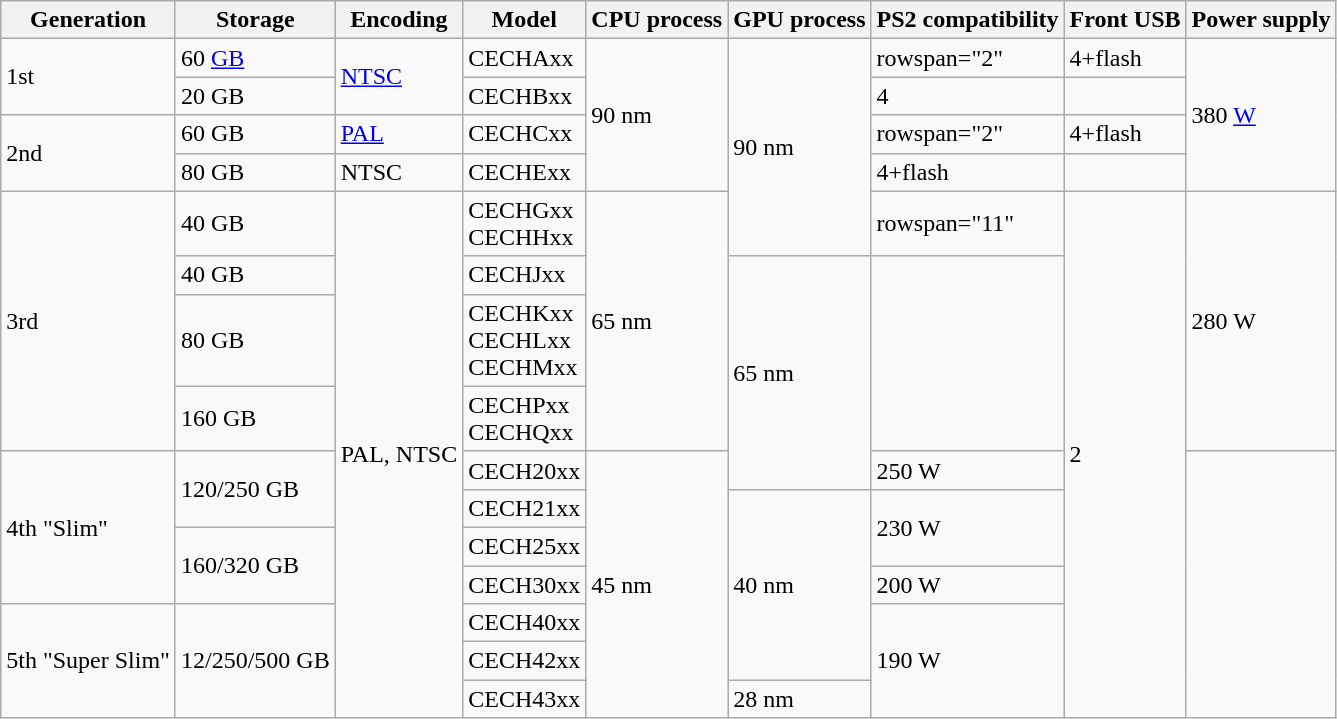<table class="wikitable sortable sticky-header">
<tr>
<th>Generation</th>
<th>Storage</th>
<th>Encoding</th>
<th>Model</th>
<th>CPU process</th>
<th>GPU process</th>
<th>PS2 compatibility</th>
<th>Front USB</th>
<th>Power supply</th>
</tr>
<tr>
<td rowspan="2">1st</td>
<td>60 <a href='#'>GB</a></td>
<td rowspan="2"><a href='#'>NTSC</a></td>
<td>CECHAxx</td>
<td rowspan="4">90 nm</td>
<td rowspan="5">90 nm</td>
<td>rowspan="2" </td>
<td>4+flash</td>
<td rowspan="4">380 <a href='#'>W</a></td>
</tr>
<tr>
<td>20 GB</td>
<td>CECHBxx</td>
<td>4</td>
</tr>
<tr>
<td rowspan="2">2nd</td>
<td>60 GB</td>
<td><a href='#'>PAL</a></td>
<td>CECHCxx</td>
<td>rowspan="2" </td>
<td>4+flash</td>
</tr>
<tr>
<td>80 GB</td>
<td>NTSC</td>
<td>CECHExx</td>
<td>4+flash</td>
</tr>
<tr>
<td rowspan="4">3rd</td>
<td>40 GB</td>
<td rowspan="11">PAL, NTSC</td>
<td>CECHGxx<br>CECHHxx</td>
<td rowspan="4">65 nm</td>
<td>rowspan="11" </td>
<td rowspan="11">2</td>
<td rowspan="4">280 W</td>
</tr>
<tr>
<td>40 GB</td>
<td>CECHJxx</td>
<td rowspan="4">65 nm</td>
</tr>
<tr>
<td>80 GB</td>
<td>CECHKxx<br>CECHLxx<br>CECHMxx</td>
</tr>
<tr>
<td>160 GB</td>
<td>CECHPxx<br>CECHQxx</td>
</tr>
<tr>
<td rowspan="4">4th "Slim"</td>
<td rowspan="2">120/250 GB</td>
<td>CECH20xx</td>
<td rowspan="7">45 nm</td>
<td>250 W</td>
</tr>
<tr>
<td>CECH21xx</td>
<td rowspan="5">40 nm</td>
<td rowspan="2">230 W</td>
</tr>
<tr>
<td rowspan="2">160/320 GB</td>
<td>CECH25xx</td>
</tr>
<tr>
<td>CECH30xx</td>
<td>200 W</td>
</tr>
<tr>
<td rowspan="3">5th "Super Slim"</td>
<td rowspan="3">12/250/500 GB</td>
<td>CECH40xx</td>
<td rowspan="3">190 W</td>
</tr>
<tr>
<td>CECH42xx</td>
</tr>
<tr>
<td>CECH43xx</td>
<td>28 nm</td>
</tr>
</table>
